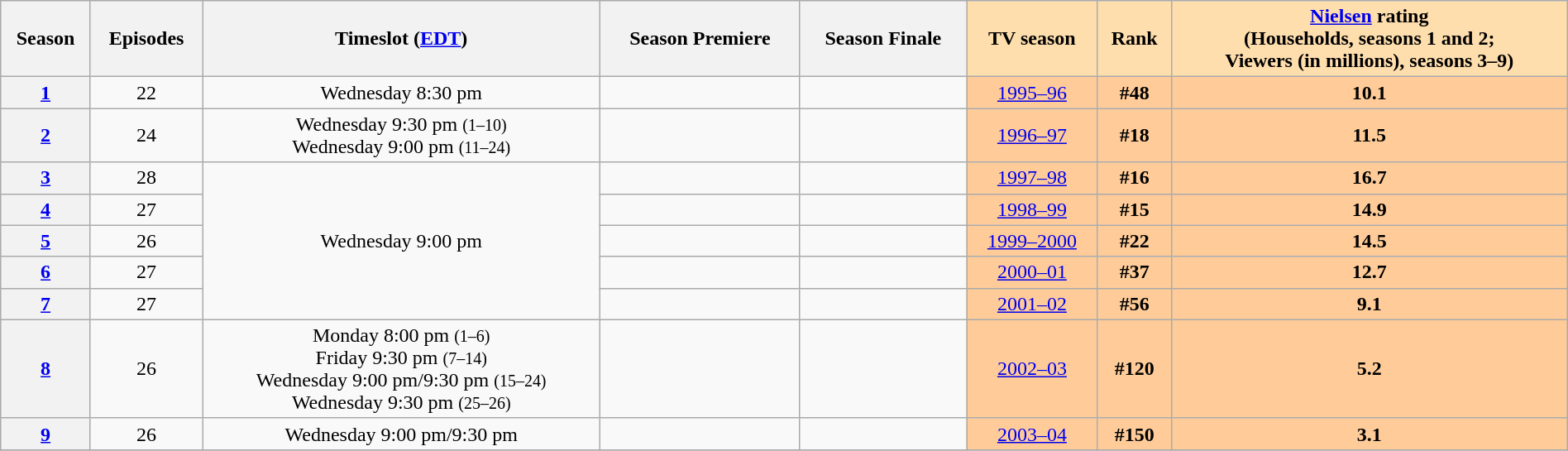<table class="wikitable" width="100%">
<tr>
<th>Season</th>
<th>Episodes</th>
<th>Timeslot (<a href='#'>EDT</a>)</th>
<th>Season Premiere</th>
<th>Season Finale</th>
<th style="background:#ffdead;">TV season</th>
<th style="background:#ffdead;">Rank</th>
<th style="background:#ffdead;"><a href='#'>Nielsen</a> rating<br>(Households, seasons 1 and 2;<br>Viewers (in millions), seasons 3–9)</th>
</tr>
<tr>
<th><a href='#'>1</a></th>
<td align="center">22</td>
<td align="center">Wednesday 8:30 pm</td>
<td align="center"></td>
<td align="center"></td>
<td style="background:#fc9; text-align:center;"><a href='#'>1995–96</a></td>
<td style="background:#fc9; text-align:center;"><strong>#48</strong></td>
<td style="background:#fc9; text-align:center;"><strong>10.1</strong></td>
</tr>
<tr>
<th><a href='#'>2</a></th>
<td align="center">24</td>
<td align="center">Wednesday 9:30 pm <small>(1–10)</small><br>Wednesday 9:00 pm <small>(11–24)</small></td>
<td align="center"></td>
<td align="center"></td>
<td style="background:#fc9; text-align:center;"><a href='#'>1996–97</a></td>
<td style="background:#fc9; text-align:center;"><strong>#18</strong></td>
<td style="background:#fc9; text-align:center;"><strong>11.5</strong></td>
</tr>
<tr>
<th><a href='#'>3</a></th>
<td align="center">28</td>
<td align="center" rowspan="5">Wednesday 9:00 pm</td>
<td align="center"></td>
<td align="center"></td>
<td style="background:#fc9; text-align:center;"><a href='#'>1997–98</a></td>
<td style="background:#fc9; text-align:center;"><strong>#16</strong></td>
<td style="background:#fc9; text-align:center;"><strong>16.7</strong></td>
</tr>
<tr>
<th><a href='#'>4</a></th>
<td align="center">27</td>
<td align="center"></td>
<td align="center"></td>
<td style="background:#fc9; text-align:center;"><a href='#'>1998–99</a></td>
<td style="background:#fc9; text-align:center;"><strong>#15</strong></td>
<td style="background:#fc9; text-align:center;"><strong>14.9</strong></td>
</tr>
<tr>
<th><a href='#'>5</a></th>
<td align="center">26</td>
<td align="center"></td>
<td align="center"></td>
<td style="background:#fc9; text-align:center;"><a href='#'>1999–2000</a></td>
<td style="background:#fc9; text-align:center;"><strong>#22</strong></td>
<td style="background:#fc9; text-align:center;"><strong>14.5</strong></td>
</tr>
<tr>
<th><a href='#'>6</a></th>
<td align="center">27</td>
<td align="center"></td>
<td align="center"></td>
<td style="background:#fc9; text-align:center;"><a href='#'>2000–01</a></td>
<td style="background:#fc9; text-align:center;"><strong>#37</strong></td>
<td style="background:#fc9; text-align:center;"><strong>12.7</strong></td>
</tr>
<tr>
<th><a href='#'>7</a></th>
<td align="center">27</td>
<td align="center"></td>
<td align="center"></td>
<td style="background:#fc9; text-align:center;"><a href='#'>2001–02</a></td>
<td style="background:#fc9; text-align:center;"><strong>#56</strong></td>
<td style="background:#fc9; text-align:center;"><strong>9.1</strong></td>
</tr>
<tr>
<th><a href='#'>8</a></th>
<td align="center">26</td>
<td align="center">Monday 8:00 pm <small>(1–6)</small><br>Friday 9:30 pm <small>(7–14)</small><br>Wednesday 9:00 pm/9:30 pm <small>(15–24)</small><br>Wednesday 9:30 pm <small>(25–26)</small></td>
<td align="center"></td>
<td align="center"></td>
<td style="background:#fc9; text-align:center;"><a href='#'>2002–03</a></td>
<td style="background:#fc9; text-align:center;"><strong>#120</strong></td>
<td style="background:#fc9; text-align:center;"><strong>5.2</strong></td>
</tr>
<tr>
<th><a href='#'>9</a></th>
<td align="center">26</td>
<td align="center">Wednesday 9:00 pm/9:30 pm</td>
<td align="center"></td>
<td align="center"></td>
<td style="background:#fc9; text-align:center;"><a href='#'>2003–04</a></td>
<td style="background:#fc9; text-align:center;"><strong>#150</strong></td>
<td style="background:#fc9; text-align:center;"><strong>3.1</strong></td>
</tr>
<tr>
</tr>
</table>
